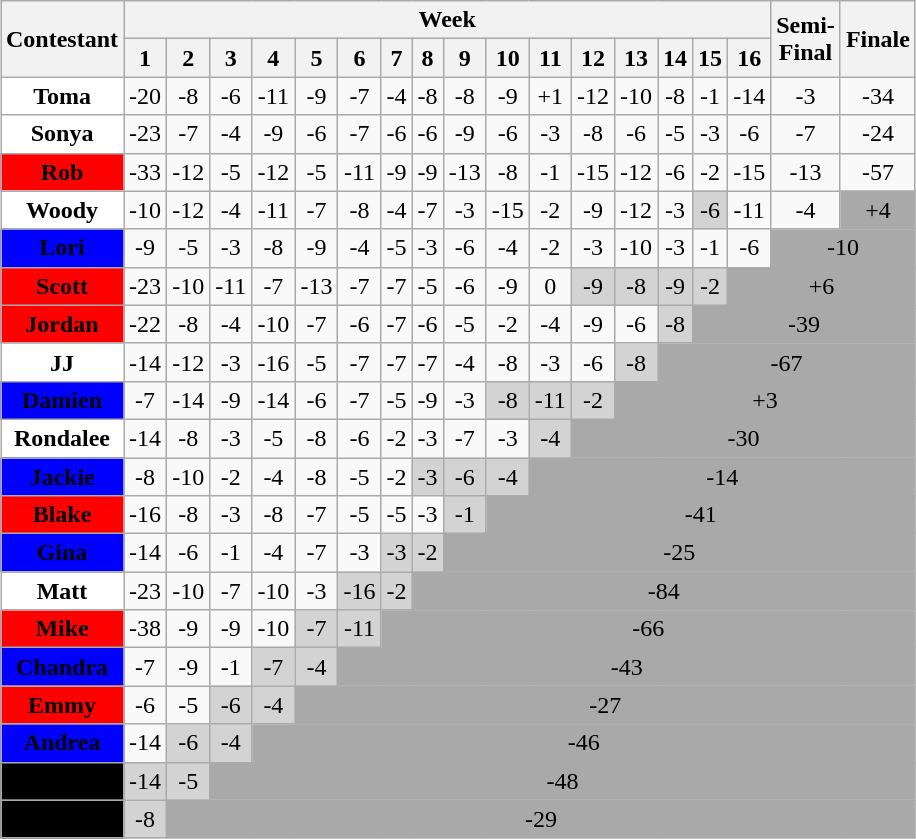<table class="wikitable"  style="text-align:center; margin:auto;">
<tr>
<th rowspan="2">Contestant</th>
<th colspan="16">Week</th>
<th rowspan="2">Semi-<br>Final</th>
<th rowspan="2">Finale</th>
</tr>
<tr>
<th>1</th>
<th>2</th>
<th>3</th>
<th>4</th>
<th>5</th>
<th>6</th>
<th>7</th>
<th>8</th>
<th>9</th>
<th>10</th>
<th>11</th>
<th>12</th>
<th>13</th>
<th>14</th>
<th>15</th>
<th>16</th>
</tr>
<tr>
<td style="background:white;"><span><strong>Toma</strong></span></td>
<td>-20</td>
<td>-8</td>
<td>-6</td>
<td>-11</td>
<td>-9</td>
<td>-7</td>
<td>-4</td>
<td>-8</td>
<td>-8</td>
<td>-9</td>
<td>+1</td>
<td>-12</td>
<td>-10</td>
<td>-8</td>
<td>-1</td>
<td>-14</td>
<td>-3</td>
<td>-34</td>
</tr>
<tr>
<td style="background:white;"><span><strong>Sonya</strong></span></td>
<td>-23</td>
<td>-7</td>
<td>-4</td>
<td>-9</td>
<td>-6</td>
<td>-7</td>
<td>-6</td>
<td>-6</td>
<td>-9</td>
<td>-6</td>
<td>-3</td>
<td>-8</td>
<td>-6</td>
<td>-5</td>
<td>-3</td>
<td>-6</td>
<td>-7</td>
<td>-24</td>
</tr>
<tr>
<td style="background:red;"><span><strong>Rob</strong></span></td>
<td>-33</td>
<td>-12</td>
<td>-5</td>
<td>-12</td>
<td>-5</td>
<td>-11</td>
<td>-9</td>
<td>-9</td>
<td>-13</td>
<td>-8</td>
<td>-1</td>
<td>-15</td>
<td>-12</td>
<td>-6</td>
<td>-2</td>
<td>-15</td>
<td>-13</td>
<td>-57</td>
</tr>
<tr>
<td style="background:white;"><span><strong>Woody</strong></span></td>
<td>-10</td>
<td>-12</td>
<td>-4</td>
<td>-11</td>
<td>-7</td>
<td>-8</td>
<td>-4</td>
<td>-7</td>
<td>-3</td>
<td>-15</td>
<td>-2</td>
<td>-9</td>
<td>-12</td>
<td>-3</td>
<td style="background:lightgrey;">-6</td>
<td>-11</td>
<td>-4</td>
<td style="background:darkgrey;" colspan="1">+4</td>
</tr>
<tr>
<td style="background:blue;"><span><strong>Lori</strong></span></td>
<td>-9</td>
<td>-5</td>
<td>-3</td>
<td>-8</td>
<td>-9</td>
<td>-4</td>
<td>-5</td>
<td>-3</td>
<td>-6</td>
<td>-4</td>
<td>-2</td>
<td>-3</td>
<td>-10</td>
<td>-3</td>
<td>-1</td>
<td>-6</td>
<td style="background:darkgrey;" colspan="2">-10</td>
</tr>
<tr>
<td style="background:red;"><span><strong>Scott</strong></span></td>
<td>-23</td>
<td>-10</td>
<td>-11</td>
<td>-7</td>
<td>-13</td>
<td>-7</td>
<td>-7</td>
<td>-5</td>
<td>-6</td>
<td>-9</td>
<td>0</td>
<td style="background:lightgrey;">-9</td>
<td style="background:lightgrey;">-8</td>
<td style="background:lightgrey;">-9</td>
<td style="background:lightgrey;">-2</td>
<td style="background:darkgrey;" colspan="3">+6</td>
</tr>
<tr>
<td style="background:red;"><span><strong>Jordan</strong></span></td>
<td>-22</td>
<td>-8</td>
<td>-4</td>
<td>-10</td>
<td>-7</td>
<td>-6</td>
<td>-7</td>
<td>-6</td>
<td>-5</td>
<td>-2</td>
<td>-4</td>
<td>-9</td>
<td>-6</td>
<td style="background:lightgrey;">-8</td>
<td style="background:darkgrey;" colspan="4">-39</td>
</tr>
<tr>
<td style="background:white;"><span><strong>JJ</strong></span></td>
<td>-14</td>
<td>-12</td>
<td>-3</td>
<td>-16</td>
<td>-5</td>
<td>-7</td>
<td>-7</td>
<td>-7</td>
<td>-4</td>
<td>-8</td>
<td>-3</td>
<td>-6</td>
<td style="background:lightgrey;">-8</td>
<td style="background:darkgrey;" colspan="5">-67</td>
</tr>
<tr>
<td style="background:blue;"><span><strong>Damien</strong></span></td>
<td>-7</td>
<td>-14</td>
<td>-9</td>
<td>-14</td>
<td>-6</td>
<td>-7</td>
<td>-5</td>
<td>-9</td>
<td>-3</td>
<td style="background:lightgrey;">-8</td>
<td style="background:lightgrey;">-11</td>
<td style="background:lightgrey;">-2</td>
<td style="background:darkgrey;" colspan="6">+3</td>
</tr>
<tr>
<td style="background:white;"><span><strong>Rondalee</strong></span></td>
<td>-14</td>
<td>-8</td>
<td>-3</td>
<td>-5</td>
<td>-8</td>
<td>-6</td>
<td>-2</td>
<td>-3</td>
<td>-7</td>
<td>-3</td>
<td style="background:lightgrey;">-4</td>
<td style="background:darkgrey;" colspan="7">-30</td>
</tr>
<tr>
<td style="background:blue;"><span><strong>Jackie</strong></span></td>
<td>-8</td>
<td>-10</td>
<td>-2</td>
<td>-4</td>
<td>-8</td>
<td>-5</td>
<td>-2</td>
<td style="background:lightgrey;">-3</td>
<td style="background:lightgrey;">-6</td>
<td style="background:lightgrey;">-4</td>
<td style="background:darkgrey;" colspan="8">-14</td>
</tr>
<tr>
<td style="background:red;"><span><strong>Blake</strong></span></td>
<td>-16</td>
<td>-8</td>
<td>-3</td>
<td>-8</td>
<td>-7</td>
<td>-5</td>
<td>-5</td>
<td>-3</td>
<td style="background:lightgrey;">-1</td>
<td style="background:darkgrey;" colspan="9">-41</td>
</tr>
<tr>
<td style="background:blue;"><span><strong>Gina</strong></span></td>
<td>-14</td>
<td>-6</td>
<td>-1</td>
<td>-4</td>
<td>-7</td>
<td>-3</td>
<td style="background:lightgrey;">-3</td>
<td style="background:lightgrey;">-2</td>
<td style="background:darkgrey;" colspan="10">-25</td>
</tr>
<tr>
<td style="background:white;"><span><strong>Matt</strong></span></td>
<td>-23</td>
<td>-10</td>
<td>-7</td>
<td>-10</td>
<td>-3</td>
<td style="background:lightgrey;">-16</td>
<td style="background:lightgrey;">-2</td>
<td style="background:darkgrey;" colspan="11">-84</td>
</tr>
<tr>
<td style="background:red;"><span><strong>Mike</strong></span></td>
<td>-38</td>
<td>-9</td>
<td>-9</td>
<td>-10</td>
<td style="background:lightgrey;">-7</td>
<td style="background:lightgrey;">-11</td>
<td style="background:darkgrey;" colspan="12">-66</td>
</tr>
<tr>
<td style="background:blue;"><span><strong>Chandra</strong></span></td>
<td>-7</td>
<td>-9</td>
<td>-1</td>
<td style="background:lightgrey;">-7</td>
<td style="background:lightgrey;">-4</td>
<td style="background:darkgrey;" colspan="13">-43</td>
</tr>
<tr>
<td style="background:red;"><span><strong>Emmy</strong></span></td>
<td>-6</td>
<td>-5</td>
<td style="background:lightgrey;">-6</td>
<td style="background:lightgrey;">-4</td>
<td style="background:darkgrey;" colspan="14">-27</td>
</tr>
<tr>
<td style="background:blue;"><span><strong>Andrea</strong></span></td>
<td>-14</td>
<td style="background:lightgrey;">-6</td>
<td style="background:lightgrey;">-4</td>
<td style="background:darkgrey;" colspan="15">-46</td>
</tr>
<tr>
<td style="background:black;"><span><strong>Vanessa</strong></span></td>
<td style="background:lightgrey;">-14</td>
<td style="background:lightgrey;">-5</td>
<td style="background:darkgrey;" colspan="16">-48</td>
</tr>
<tr>
<td style="background:black;"><span><strong>Zina</strong></span></td>
<td style="background:lightgrey;">-8</td>
<td style="background:darkgrey;" colspan="17">-29</td>
</tr>
</table>
